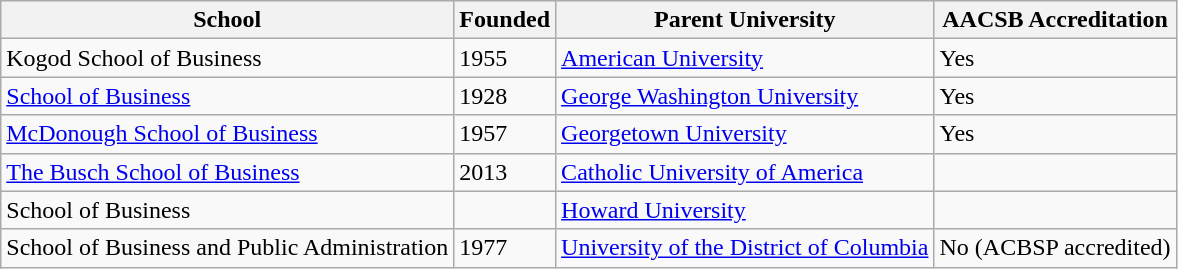<table class="wikitable sortable">
<tr>
<th>School</th>
<th>Founded</th>
<th>Parent University</th>
<th>AACSB Accreditation</th>
</tr>
<tr>
<td>Kogod School of Business</td>
<td>1955</td>
<td><a href='#'>American University</a></td>
<td>Yes</td>
</tr>
<tr>
<td><a href='#'>School of Business</a></td>
<td>1928</td>
<td><a href='#'>George Washington University</a></td>
<td>Yes</td>
</tr>
<tr>
<td><a href='#'>McDonough School of Business</a></td>
<td>1957</td>
<td><a href='#'>Georgetown University</a></td>
<td>Yes</td>
</tr>
<tr>
<td><a href='#'>The Busch School of Business</a></td>
<td>2013</td>
<td><a href='#'>Catholic University of America</a></td>
<td></td>
</tr>
<tr>
<td>School of Business</td>
<td></td>
<td><a href='#'>Howard University</a></td>
<td></td>
</tr>
<tr>
<td>School of Business and Public Administration</td>
<td>1977</td>
<td><a href='#'>University of the District of Columbia</a></td>
<td>No (ACBSP accredited)</td>
</tr>
</table>
